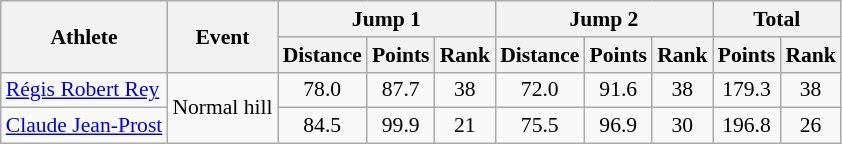<table class="wikitable" style="font-size:90%">
<tr>
<th rowspan="2">Athlete</th>
<th rowspan="2">Event</th>
<th colspan="3">Jump 1</th>
<th colspan="3">Jump 2</th>
<th colspan="2">Total</th>
</tr>
<tr>
<th>Distance</th>
<th>Points</th>
<th>Rank</th>
<th>Distance</th>
<th>Points</th>
<th>Rank</th>
<th>Points</th>
<th>Rank</th>
</tr>
<tr>
<td><a href='#'>Régis Robert Rey</a></td>
<td rowspan="2">Normal hill</td>
<td align="center">78.0</td>
<td align="center">87.7</td>
<td align="center">38</td>
<td align="center">72.0</td>
<td align="center">91.6</td>
<td align="center">38</td>
<td align="center">179.3</td>
<td align="center">38</td>
</tr>
<tr>
<td><a href='#'>Claude Jean-Prost</a></td>
<td align="center">84.5</td>
<td align="center">99.9</td>
<td align="center">21</td>
<td align="center">75.5</td>
<td align="center">96.9</td>
<td align="center">30</td>
<td align="center">196.8</td>
<td align="center">26</td>
</tr>
</table>
